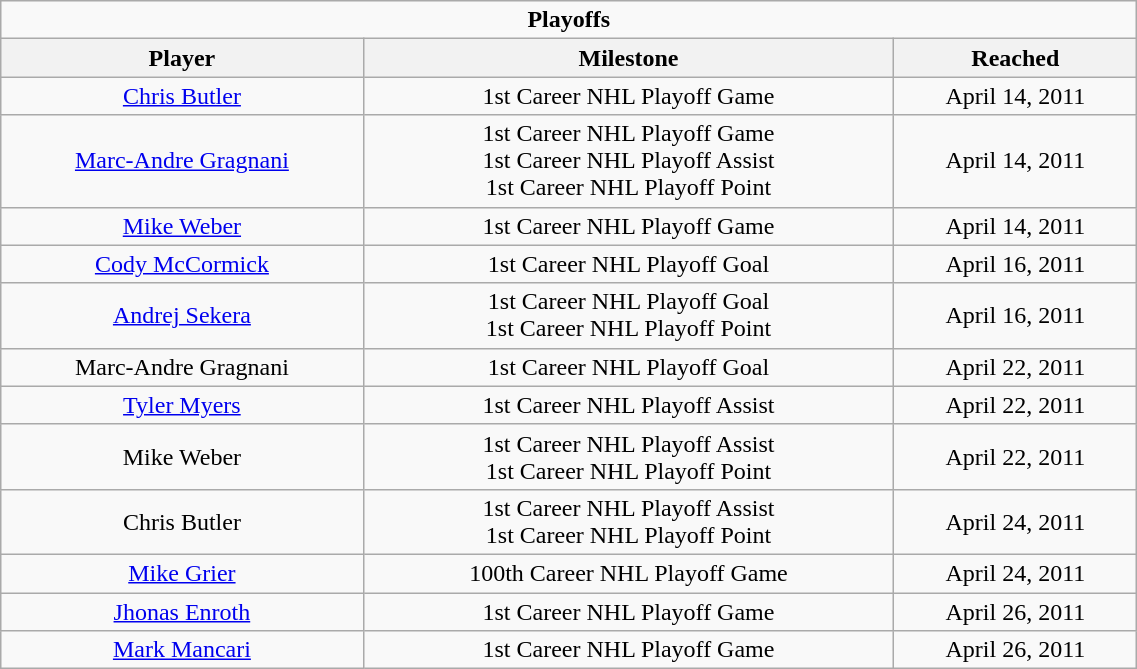<table class="wikitable" width="60%" style="text-align:center">
<tr>
<td colspan="10" align="center"><strong>Playoffs</strong></td>
</tr>
<tr>
<th>Player</th>
<th>Milestone</th>
<th>Reached</th>
</tr>
<tr>
<td><a href='#'>Chris Butler</a></td>
<td>1st Career NHL Playoff Game</td>
<td>April 14, 2011</td>
</tr>
<tr>
<td><a href='#'>Marc-Andre Gragnani</a></td>
<td>1st Career NHL Playoff Game<br>1st Career NHL Playoff Assist<br>1st Career NHL Playoff Point</td>
<td>April 14, 2011</td>
</tr>
<tr>
<td><a href='#'>Mike Weber</a></td>
<td>1st Career NHL Playoff Game</td>
<td>April 14, 2011</td>
</tr>
<tr>
<td><a href='#'>Cody McCormick</a></td>
<td>1st Career NHL Playoff Goal</td>
<td>April 16, 2011</td>
</tr>
<tr>
<td><a href='#'>Andrej Sekera</a></td>
<td>1st Career NHL Playoff Goal<br>1st Career NHL Playoff Point</td>
<td>April 16, 2011</td>
</tr>
<tr>
<td>Marc-Andre Gragnani</td>
<td>1st Career NHL Playoff Goal</td>
<td>April 22, 2011</td>
</tr>
<tr>
<td><a href='#'>Tyler Myers</a></td>
<td>1st Career NHL Playoff Assist</td>
<td>April 22, 2011</td>
</tr>
<tr>
<td>Mike Weber</td>
<td>1st Career NHL Playoff Assist<br>1st Career NHL Playoff Point</td>
<td>April 22, 2011</td>
</tr>
<tr>
<td>Chris Butler</td>
<td>1st Career NHL Playoff Assist<br>1st Career NHL Playoff Point</td>
<td>April 24, 2011</td>
</tr>
<tr>
<td><a href='#'>Mike Grier</a></td>
<td>100th Career NHL Playoff Game</td>
<td>April 24, 2011</td>
</tr>
<tr>
<td><a href='#'>Jhonas Enroth</a></td>
<td>1st Career NHL Playoff Game</td>
<td>April 26, 2011</td>
</tr>
<tr>
<td><a href='#'>Mark Mancari</a></td>
<td>1st Career NHL Playoff Game</td>
<td>April 26, 2011</td>
</tr>
</table>
